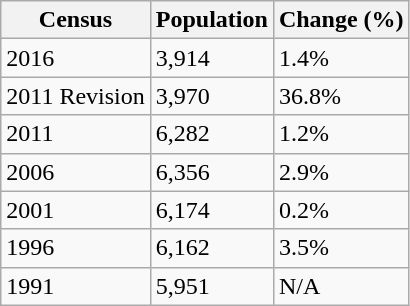<table class="wikitable">
<tr>
<th>Census</th>
<th>Population</th>
<th>Change (%)</th>
</tr>
<tr>
<td>2016</td>
<td>3,914</td>
<td>1.4%</td>
</tr>
<tr>
<td>2011 Revision</td>
<td>3,970</td>
<td>36.8%</td>
</tr>
<tr>
<td>2011</td>
<td>6,282</td>
<td>1.2%</td>
</tr>
<tr>
<td>2006</td>
<td>6,356</td>
<td>2.9%</td>
</tr>
<tr>
<td>2001</td>
<td>6,174</td>
<td>0.2%</td>
</tr>
<tr>
<td>1996</td>
<td>6,162</td>
<td>3.5%</td>
</tr>
<tr>
<td>1991</td>
<td>5,951</td>
<td>N/A</td>
</tr>
</table>
